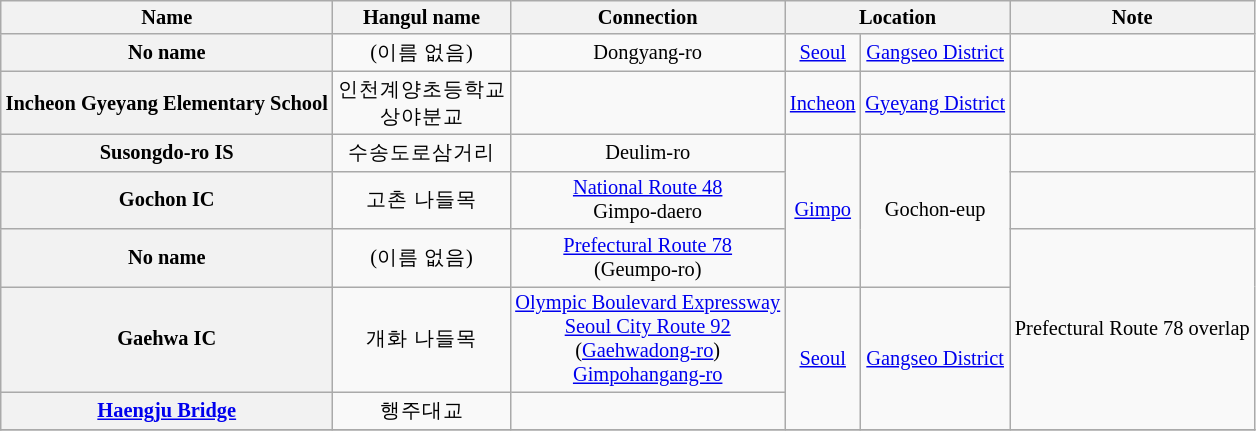<table class="wikitable" style="font-size: 85%; text-align: center;">
<tr>
<th>Name</th>
<th>Hangul name</th>
<th>Connection</th>
<th colspan="2">Location</th>
<th>Note</th>
</tr>
<tr>
<th>No name</th>
<td>(이름 없음)</td>
<td>Dongyang-ro</td>
<td><a href='#'>Seoul</a></td>
<td><a href='#'>Gangseo District</a></td>
<td></td>
</tr>
<tr>
<th>Incheon Gyeyang Elementary School</th>
<td>인천계양초등학교<br>상야분교</td>
<td></td>
<td><a href='#'>Incheon</a></td>
<td><a href='#'>Gyeyang District</a></td>
<td></td>
</tr>
<tr>
<th>Susongdo-ro IS</th>
<td>수송도로삼거리</td>
<td>Deulim-ro</td>
<td rowspan=3><a href='#'>Gimpo</a></td>
<td rowspan=3>Gochon-eup</td>
<td></td>
</tr>
<tr>
<th>Gochon IC</th>
<td>고촌 나들목</td>
<td><a href='#'>National Route 48</a><br>Gimpo-daero</td>
<td></td>
</tr>
<tr>
<th>No name</th>
<td>(이름 없음)</td>
<td><a href='#'>Prefectural Route 78</a><br>(Geumpo-ro)</td>
<td rowspan=3>Prefectural Route 78 overlap</td>
</tr>
<tr>
<th>Gaehwa IC</th>
<td>개화 나들목</td>
<td><a href='#'>Olympic Boulevard Expressway</a><br><a href='#'>Seoul City Route 92</a><br>(<a href='#'>Gaehwadong-ro</a>)<br><a href='#'>Gimpohangang-ro</a></td>
<td rowspan=2><a href='#'>Seoul</a></td>
<td rowspan=2><a href='#'>Gangseo District</a></td>
</tr>
<tr>
<th><a href='#'>Haengju Bridge</a></th>
<td>행주대교</td>
<td></td>
</tr>
<tr>
</tr>
</table>
